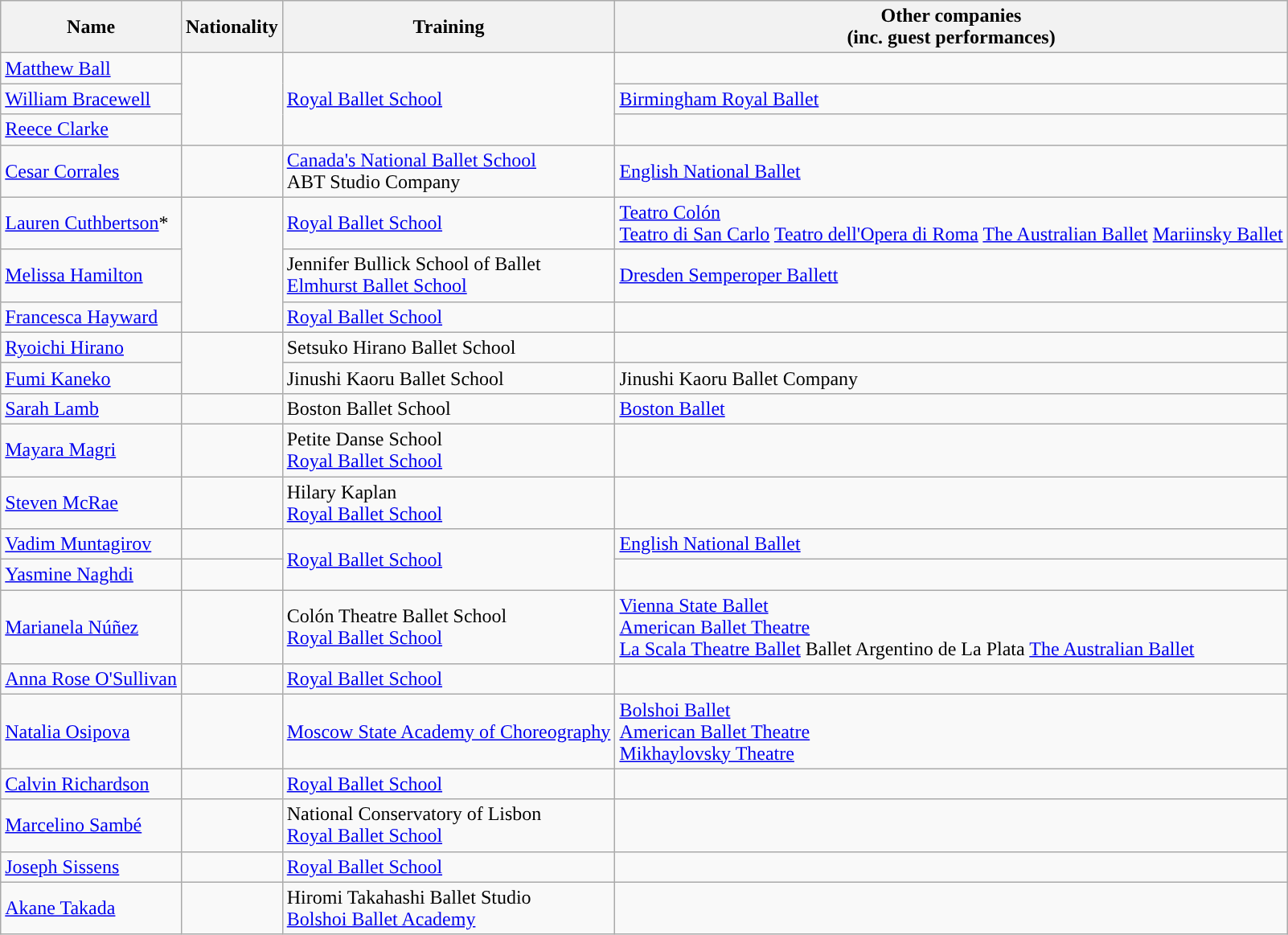<table class="wikitable">
<tr>
<th>Name</th>
<th>Nationality</th>
<th>Training</th>
<th>Other companies <br> (inc. guest performances)</th>
</tr>
<tr>
<td><a href='#'>Matthew Ball</a></td>
<td rowspan="3"></td>
<td rowspan="3"><a href='#'>Royal Ballet School</a></td>
<td> </td>
</tr>
<tr>
<td><a href='#'>William Bracewell</a></td>
<td><a href='#'>Birmingham Royal Ballet</a></td>
</tr>
<tr>
<td><a href='#'>Reece Clarke</a></td>
<td> </td>
</tr>
<tr>
<td><a href='#'>Cesar Corrales</a></td>
<td> <br> </td>
<td><a href='#'>Canada's National Ballet School</a> <br> ABT Studio Company</td>
<td><a href='#'>English National Ballet</a></td>
</tr>
<tr>
<td><a href='#'>Lauren Cuthbertson</a>*</td>
<td rowspan="3"></td>
<td><a href='#'>Royal Ballet School</a></td>
<td><a href='#'>Teatro Colón</a><br><a href='#'>Teatro di San Carlo</a>
<a href='#'>Teatro dell'Opera di Roma</a>
<a href='#'>The Australian Ballet</a>
<a href='#'>Mariinsky Ballet</a></td>
</tr>
<tr>
<td><a href='#'>Melissa Hamilton</a></td>
<td>Jennifer Bullick School of Ballet <br> <a href='#'>Elmhurst Ballet School</a></td>
<td><a href='#'>Dresden Semperoper Ballett</a></td>
</tr>
<tr>
<td><a href='#'>Francesca Hayward</a></td>
<td><a href='#'>Royal Ballet School</a></td>
<td> </td>
</tr>
<tr>
<td><a href='#'>Ryoichi Hirano</a></td>
<td rowspan="2"></td>
<td>Setsuko Hirano Ballet School</td>
<td> </td>
</tr>
<tr>
<td><a href='#'>Fumi Kaneko</a></td>
<td>Jinushi Kaoru Ballet School</td>
<td>Jinushi Kaoru Ballet Company</td>
</tr>
<tr>
<td><a href='#'>Sarah Lamb</a></td>
<td></td>
<td>Boston Ballet School</td>
<td><a href='#'>Boston Ballet</a></td>
</tr>
<tr>
<td><a href='#'>Mayara Magri</a></td>
<td></td>
<td>Petite Danse School <br> <a href='#'>Royal Ballet School</a></td>
<td> </td>
</tr>
<tr>
<td><a href='#'>Steven McRae</a></td>
<td></td>
<td>Hilary Kaplan <br> <a href='#'>Royal Ballet School</a></td>
<td> </td>
</tr>
<tr>
<td><a href='#'>Vadim Muntagirov</a></td>
<td></td>
<td rowspan="2"><a href='#'>Royal Ballet School</a></td>
<td><a href='#'>English National Ballet</a></td>
</tr>
<tr>
<td><a href='#'>Yasmine Naghdi</a></td>
<td></td>
<td> </td>
</tr>
<tr>
<td><a href='#'>Marianela Núñez</a></td>
<td></td>
<td>Colón Theatre Ballet School <br> <a href='#'>Royal Ballet School</a></td>
<td><a href='#'>Vienna State Ballet</a><br><a href='#'>American Ballet Theatre</a> <br> <a href='#'>La Scala Theatre Ballet</a>
Ballet Argentino de La Plata
<a href='#'>The Australian Ballet</a></td>
</tr>
<tr>
<td><a href='#'>Anna Rose O'Sullivan</a></td>
<td></td>
<td><a href='#'>Royal Ballet School</a></td>
<td> </td>
</tr>
<tr>
<td><a href='#'>Natalia Osipova</a> <br></td>
<td></td>
<td><a href='#'>Moscow State Academy of Choreography</a></td>
<td><a href='#'>Bolshoi Ballet</a> <br> <a href='#'>American Ballet Theatre</a> <br> <a href='#'>Mikhaylovsky Theatre</a></td>
</tr>
<tr>
<td><a href='#'>Calvin Richardson</a></td>
<td></td>
<td><a href='#'>Royal Ballet School</a></td>
<td> </td>
</tr>
<tr>
<td><a href='#'>Marcelino Sambé</a></td>
<td></td>
<td>National Conservatory of Lisbon <br> <a href='#'>Royal Ballet School</a></td>
<td> </td>
</tr>
<tr>
<td><a href='#'>Joseph Sissens</a></td>
<td></td>
<td><a href='#'>Royal Ballet School</a></td>
<td> </td>
</tr>
<tr>
<td><a href='#'>Akane Takada</a></td>
<td></td>
<td>Hiromi Takahashi Ballet Studio <br> <a href='#'>Bolshoi Ballet Academy</a></td>
<td> </td>
</tr>
</table>
